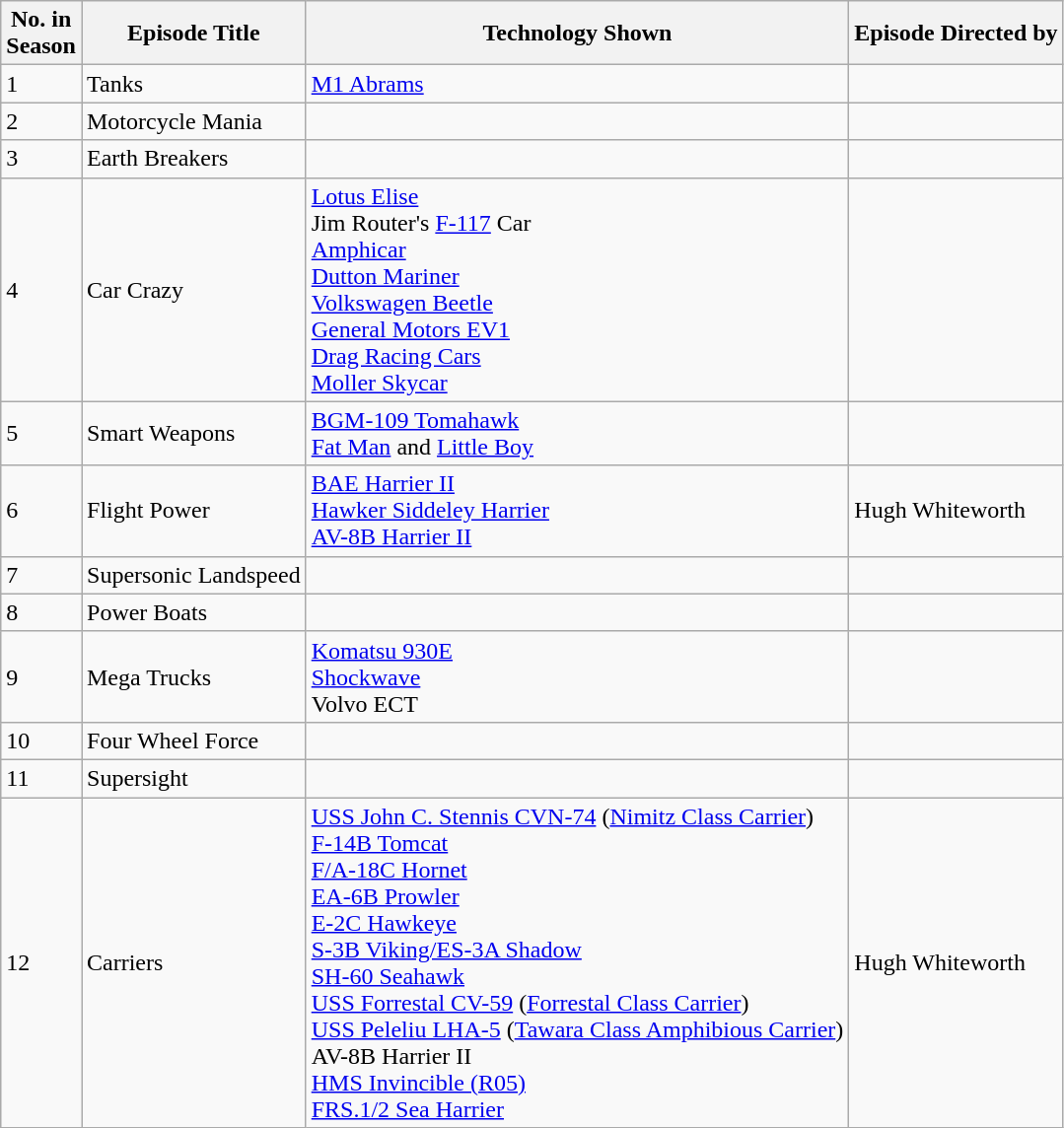<table class="wikitable">
<tr>
<th>No. in<br>Season</th>
<th>Episode Title</th>
<th>Technology Shown</th>
<th>Episode Directed by</th>
</tr>
<tr>
<td>1</td>
<td>Tanks</td>
<td><a href='#'>M1 Abrams</a></td>
<td></td>
</tr>
<tr>
<td>2</td>
<td>Motorcycle Mania</td>
<td></td>
<td></td>
</tr>
<tr>
<td>3</td>
<td>Earth Breakers</td>
<td></td>
<td></td>
</tr>
<tr>
<td>4</td>
<td>Car Crazy</td>
<td><a href='#'>Lotus Elise</a><br>Jim Router's <a href='#'>F-117</a> Car<br><a href='#'>Amphicar</a><br><a href='#'>Dutton Mariner</a><br><a href='#'>Volkswagen Beetle</a><br><a href='#'>General Motors EV1</a><br><a href='#'>Drag Racing Cars</a><br><a href='#'>Moller Skycar</a></td>
<td></td>
</tr>
<tr>
<td>5</td>
<td>Smart Weapons</td>
<td><a href='#'>BGM-109 Tomahawk</a><br><a href='#'>Fat Man</a> and <a href='#'>Little Boy</a></td>
<td></td>
</tr>
<tr>
<td>6</td>
<td>Flight Power</td>
<td><a href='#'>BAE Harrier II</a><br><a href='#'>Hawker Siddeley Harrier</a><br><a href='#'>AV-8B Harrier II</a></td>
<td>Hugh Whiteworth</td>
</tr>
<tr>
<td>7</td>
<td>Supersonic Landspeed</td>
<td></td>
<td></td>
</tr>
<tr>
<td>8</td>
<td>Power Boats</td>
<td></td>
<td></td>
</tr>
<tr>
<td>9</td>
<td>Mega Trucks</td>
<td><a href='#'>Komatsu 930E</a><br><a href='#'>Shockwave</a><br>Volvo ECT</td>
<td></td>
</tr>
<tr>
<td>10</td>
<td>Four Wheel Force</td>
<td></td>
<td></td>
</tr>
<tr>
<td>11</td>
<td>Supersight</td>
<td></td>
<td></td>
</tr>
<tr>
<td>12</td>
<td>Carriers</td>
<td><a href='#'>USS John C. Stennis CVN-74</a> (<a href='#'>Nimitz Class Carrier</a>)<br><a href='#'>F-14B Tomcat</a><br><a href='#'>F/A-18C Hornet</a><br><a href='#'>EA-6B Prowler</a><br><a href='#'>E-2C Hawkeye</a><br><a href='#'>S-3B Viking/ES-3A Shadow</a><br><a href='#'>SH-60 Seahawk</a><br><a href='#'>USS Forrestal CV-59</a> (<a href='#'>Forrestal Class Carrier</a>)<br><a href='#'>USS Peleliu LHA-5</a> (<a href='#'>Tawara Class Amphibious Carrier</a>)<br>AV-8B Harrier II<br><a href='#'>HMS Invincible (R05)</a><br><a href='#'>FRS.1/2 Sea Harrier</a></td>
<td>Hugh Whiteworth</td>
</tr>
</table>
